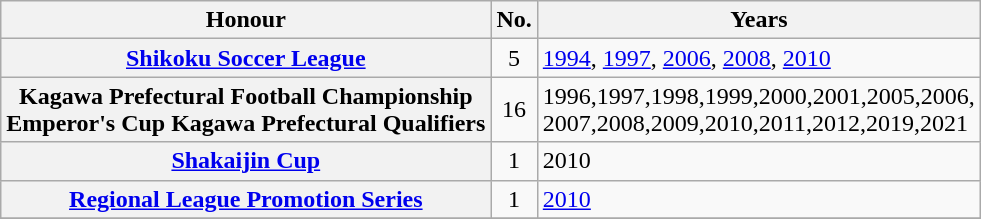<table class="wikitable plainrowheaders">
<tr>
<th scope=col>Honour</th>
<th scope=col>No.</th>
<th scope=col>Years</th>
</tr>
<tr>
<th scope=row><a href='#'>Shikoku Soccer League</a></th>
<td align="center">5</td>
<td><a href='#'>1994</a>, <a href='#'>1997</a>, <a href='#'>2006</a>, <a href='#'>2008</a>, <a href='#'>2010</a></td>
</tr>
<tr>
<th scope=row>Kagawa Prefectural Football Championship <br>Emperor's Cup Kagawa Prefectural Qualifiers</th>
<td align="center">16</td>
<td>1996,1997,1998,1999,2000,2001,2005,2006,<br>2007,2008,2009,2010,2011,2012,2019,2021</td>
</tr>
<tr>
<th scope=row><a href='#'>Shakaijin Cup</a></th>
<td align="center">1</td>
<td>2010</td>
</tr>
<tr>
<th scope=row><a href='#'>Regional League Promotion Series</a></th>
<td align="center">1</td>
<td><a href='#'>2010</a></td>
</tr>
<tr>
</tr>
</table>
